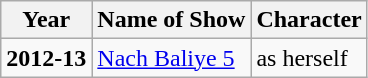<table class="wikitable">
<tr>
<th>Year</th>
<th>Name of Show</th>
<th>Character</th>
</tr>
<tr>
<td><strong>2012-13</strong></td>
<td><a href='#'>Nach Baliye 5</a></td>
<td>as herself</td>
</tr>
</table>
